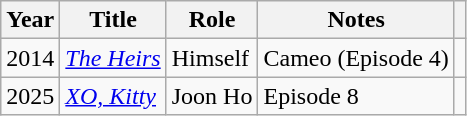<table class="wikitable">
<tr>
<th>Year</th>
<th>Title</th>
<th>Role</th>
<th>Notes</th>
<th></th>
</tr>
<tr>
<td>2014</td>
<td><em><a href='#'>The Heirs</a></em></td>
<td>Himself</td>
<td>Cameo (Episode 4)</td>
<td></td>
</tr>
<tr>
<td>2025</td>
<td><em><a href='#'>XO, Kitty</a></em></td>
<td>Joon Ho</td>
<td>Episode 8</td>
<td></td>
</tr>
</table>
